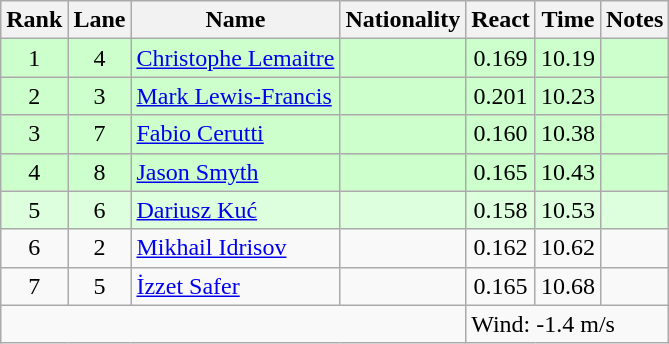<table class="wikitable sortable" style="text-align:center">
<tr>
<th>Rank</th>
<th>Lane</th>
<th>Name</th>
<th>Nationality</th>
<th>React</th>
<th>Time</th>
<th>Notes</th>
</tr>
<tr bgcolor=ccffcc>
<td>1</td>
<td>4</td>
<td align="left"><a href='#'>Christophe Lemaitre</a></td>
<td align=left></td>
<td>0.169</td>
<td>10.19</td>
<td></td>
</tr>
<tr bgcolor=ccffcc>
<td>2</td>
<td>3</td>
<td align="left"><a href='#'>Mark Lewis-Francis</a></td>
<td align=left></td>
<td>0.201</td>
<td>10.23</td>
<td></td>
</tr>
<tr bgcolor=ccffcc>
<td>3</td>
<td>7</td>
<td align="left"><a href='#'>Fabio Cerutti</a></td>
<td align=left></td>
<td>0.160</td>
<td>10.38</td>
<td></td>
</tr>
<tr bgcolor=ccffcc>
<td>4</td>
<td>8</td>
<td align="left"><a href='#'>Jason Smyth</a></td>
<td align=left></td>
<td>0.165</td>
<td>10.43</td>
<td></td>
</tr>
<tr bgcolor=ddffdd>
<td>5</td>
<td>6</td>
<td align="left"><a href='#'>Dariusz Kuć</a></td>
<td align=left></td>
<td>0.158</td>
<td>10.53</td>
<td></td>
</tr>
<tr>
<td>6</td>
<td>2</td>
<td align="left"><a href='#'>Mikhail Idrisov</a></td>
<td align=left></td>
<td>0.162</td>
<td>10.62</td>
<td></td>
</tr>
<tr>
<td>7</td>
<td>5</td>
<td align="left"><a href='#'>İzzet Safer</a></td>
<td align=left></td>
<td>0.165</td>
<td>10.68</td>
<td></td>
</tr>
<tr>
<td colspan=4></td>
<td colspan=3 align=left>Wind: -1.4 m/s</td>
</tr>
</table>
